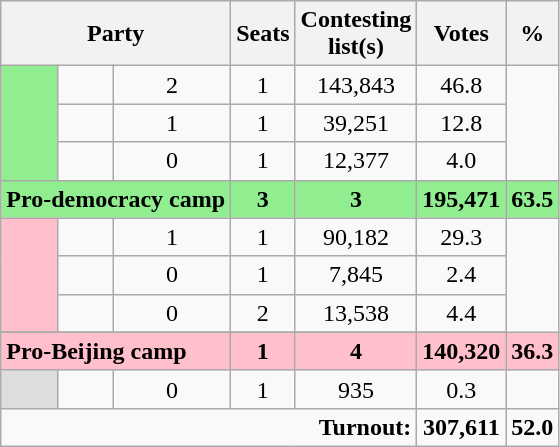<table class="wikitable">
<tr>
<th colspan="3" rowspan="1" align="center">Party</th>
<th align="center">Seats</th>
<th align="center">Contesting<br>list(s)</th>
<th align="center">Votes</th>
<th align="center">%</th>
</tr>
<tr>
<td bgcolor="LightGreen" rowspan="3"></td>
<td></td>
<td align="center">2</td>
<td align="center">1</td>
<td align="center">143,843</td>
<td align="center">46.8</td>
</tr>
<tr>
<td></td>
<td align="center">1</td>
<td align="center">1</td>
<td align="center">39,251</td>
<td align="center">12.8</td>
</tr>
<tr>
<td></td>
<td align="center">0</td>
<td align="center">1</td>
<td align="center">12,377</td>
<td align="center">4.0</td>
</tr>
<tr bgcolor="LightGreen">
<td colspan=3><strong>Pro-democracy camp</strong></td>
<td align="center"><strong>3</strong></td>
<td align="center"><strong>3</strong></td>
<td align="center"><strong>195,471</strong></td>
<td align="center"><strong>63.5</strong></td>
</tr>
<tr>
<td bgcolor="Pink" rowspan="3"></td>
<td></td>
<td align="center">1</td>
<td align="center">1</td>
<td align="center">90,182</td>
<td align="center">29.3</td>
</tr>
<tr>
<td></td>
<td align="center">0</td>
<td align="center">1</td>
<td align="center">7,845</td>
<td align="center">2.4</td>
</tr>
<tr>
<td></td>
<td align="center">0</td>
<td align="center">2</td>
<td align="center">13,538</td>
<td align="center">4.4</td>
</tr>
<tr>
</tr>
<tr bgcolor="Pink">
<td colspan=3><strong>Pro-Beijing camp</strong></td>
<td align="center"><strong>1</strong></td>
<td align="center"><strong>4</strong></td>
<td align="center"><strong>140,320</strong></td>
<td align="center"><strong>36.3</strong></td>
</tr>
<tr>
<td bgcolor="#DDDDDD"></td>
<td></td>
<td align="center">0</td>
<td align="center">1</td>
<td align="center">935</td>
<td align="center">0.3</td>
</tr>
<tr>
<td colspan="5" rowspan="1" align="right"><strong>Turnout:</strong></td>
<td align="center"><strong>307,611</strong></td>
<td align="center"><strong>52.0</strong></td>
</tr>
</table>
